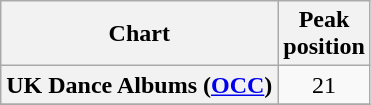<table class="wikitable plainrowheaders sortable" style="text-align:center;" border="1">
<tr>
<th scope="col">Chart</th>
<th scope="col">Peak<br>position</th>
</tr>
<tr>
<th scope="row">UK Dance Albums (<a href='#'>OCC</a>)</th>
<td>21</td>
</tr>
<tr>
</tr>
</table>
